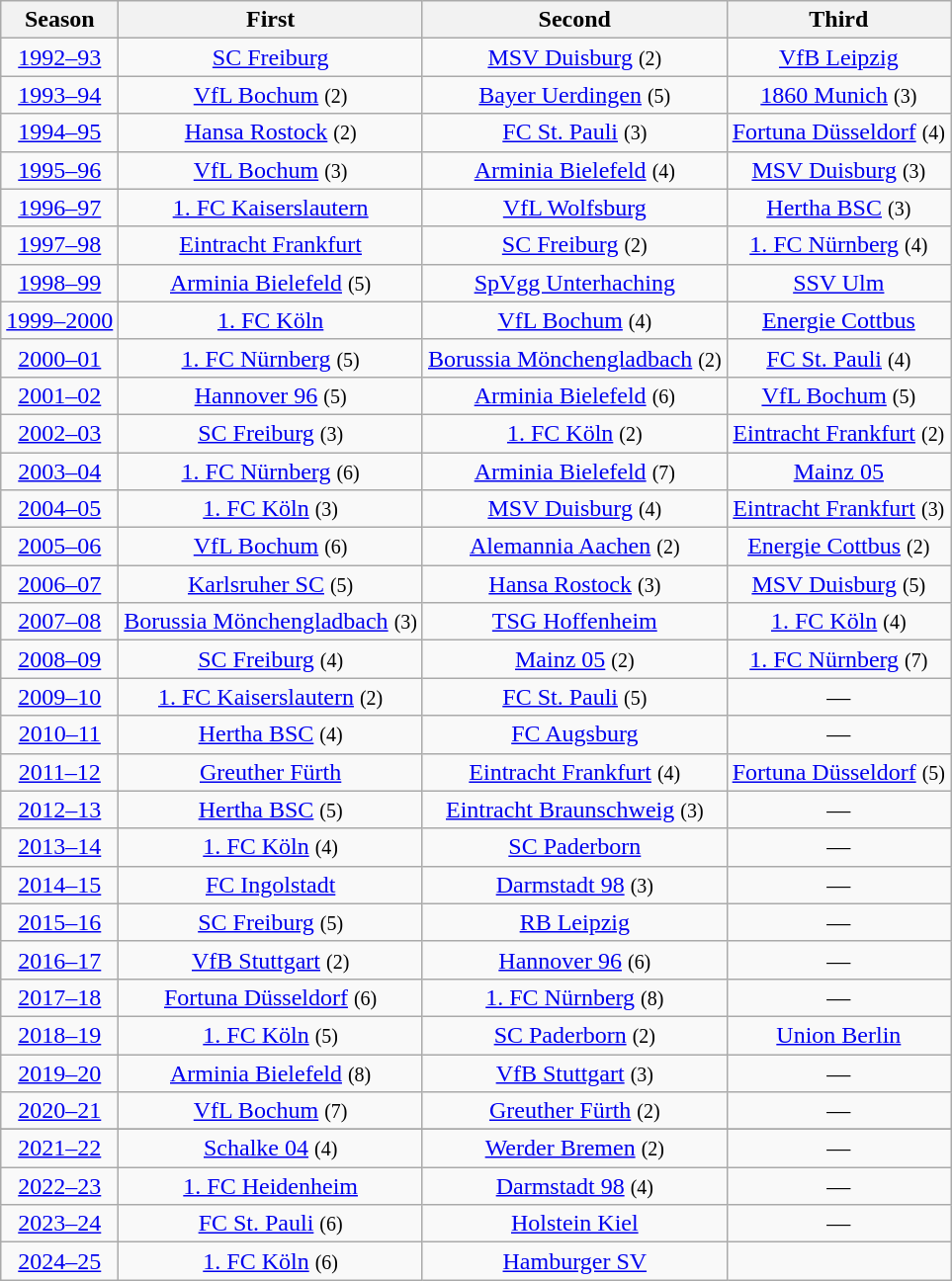<table class="wikitable">
<tr>
<th>Season</th>
<th>First</th>
<th>Second</th>
<th>Third</th>
</tr>
<tr align="center">
<td><a href='#'>1992–93</a></td>
<td><a href='#'>SC Freiburg</a></td>
<td><a href='#'>MSV Duisburg</a> <small>(2)</small></td>
<td><a href='#'>VfB Leipzig</a></td>
</tr>
<tr align="center">
<td><a href='#'>1993–94</a></td>
<td><a href='#'>VfL Bochum</a> <small>(2)</small></td>
<td><a href='#'>Bayer Uerdingen</a> <small>(5)</small></td>
<td><a href='#'>1860 Munich</a> <small>(3)</small></td>
</tr>
<tr align="center">
<td><a href='#'>1994–95</a></td>
<td><a href='#'>Hansa Rostock</a> <small>(2)</small></td>
<td><a href='#'>FC St. Pauli</a> <small>(3)</small></td>
<td><a href='#'>Fortuna Düsseldorf</a> <small>(4)</small></td>
</tr>
<tr align="center">
<td><a href='#'>1995–96</a></td>
<td><a href='#'>VfL Bochum</a> <small>(3)</small></td>
<td><a href='#'>Arminia Bielefeld</a> <small>(4)</small></td>
<td><a href='#'>MSV Duisburg</a> <small>(3)</small></td>
</tr>
<tr align="center">
<td><a href='#'>1996–97</a></td>
<td><a href='#'>1. FC Kaiserslautern</a></td>
<td><a href='#'>VfL Wolfsburg</a></td>
<td><a href='#'>Hertha BSC</a> <small>(3)</small></td>
</tr>
<tr align="center">
<td><a href='#'>1997–98</a></td>
<td><a href='#'>Eintracht Frankfurt</a></td>
<td><a href='#'>SC Freiburg</a> <small>(2)</small></td>
<td><a href='#'>1. FC Nürnberg</a> <small>(4)</small></td>
</tr>
<tr align="center">
<td><a href='#'>1998–99</a></td>
<td><a href='#'>Arminia Bielefeld</a> <small>(5)</small></td>
<td><a href='#'>SpVgg Unterhaching</a></td>
<td><a href='#'>SSV Ulm</a></td>
</tr>
<tr align="center">
<td><a href='#'>1999–2000</a></td>
<td><a href='#'>1. FC Köln</a></td>
<td><a href='#'>VfL Bochum</a> <small>(4)</small></td>
<td><a href='#'>Energie Cottbus</a></td>
</tr>
<tr align="center">
<td><a href='#'>2000–01</a></td>
<td><a href='#'>1. FC Nürnberg</a> <small>(5)</small></td>
<td><a href='#'>Borussia Mönchengladbach</a> <small>(2)</small></td>
<td><a href='#'>FC St. Pauli</a> <small>(4)</small></td>
</tr>
<tr align="center">
<td><a href='#'>2001–02</a></td>
<td><a href='#'>Hannover 96</a> <small>(5)</small></td>
<td><a href='#'>Arminia Bielefeld</a> <small>(6)</small></td>
<td><a href='#'>VfL Bochum</a> <small>(5)</small></td>
</tr>
<tr align="center">
<td><a href='#'>2002–03</a></td>
<td><a href='#'>SC Freiburg</a> <small>(3)</small></td>
<td><a href='#'>1. FC Köln</a> <small>(2)</small></td>
<td><a href='#'>Eintracht Frankfurt</a> <small>(2)</small></td>
</tr>
<tr align="center">
<td><a href='#'>2003–04</a></td>
<td><a href='#'>1. FC Nürnberg</a> <small>(6)</small></td>
<td><a href='#'>Arminia Bielefeld</a> <small>(7)</small></td>
<td><a href='#'>Mainz 05</a></td>
</tr>
<tr align="center">
<td><a href='#'>2004–05</a></td>
<td><a href='#'>1. FC Köln</a> <small>(3)</small></td>
<td><a href='#'>MSV Duisburg</a> <small>(4)</small></td>
<td><a href='#'>Eintracht Frankfurt</a> <small>(3)</small></td>
</tr>
<tr align="center">
<td><a href='#'>2005–06</a></td>
<td><a href='#'>VfL Bochum</a> <small>(6)</small></td>
<td><a href='#'>Alemannia Aachen</a> <small>(2)</small></td>
<td><a href='#'>Energie Cottbus</a> <small>(2)</small></td>
</tr>
<tr align="center">
<td><a href='#'>2006–07</a></td>
<td><a href='#'>Karlsruher SC</a> <small>(5)</small></td>
<td><a href='#'>Hansa Rostock</a> <small>(3)</small></td>
<td><a href='#'>MSV Duisburg</a> <small>(5)</small></td>
</tr>
<tr align="center">
<td><a href='#'>2007–08</a></td>
<td><a href='#'>Borussia Mönchengladbach</a> <small>(3)</small></td>
<td><a href='#'>TSG Hoffenheim</a></td>
<td><a href='#'>1. FC Köln</a> <small>(4)</small></td>
</tr>
<tr align="center">
<td><a href='#'>2008–09</a></td>
<td><a href='#'>SC Freiburg</a> <small>(4)</small></td>
<td><a href='#'>Mainz 05</a> <small>(2)</small></td>
<td><a href='#'>1. FC Nürnberg</a> <small>(7)</small></td>
</tr>
<tr align="center">
<td><a href='#'>2009–10</a></td>
<td><a href='#'>1. FC Kaiserslautern</a> <small>(2)</small></td>
<td><a href='#'>FC St. Pauli</a> <small>(5)</small></td>
<td>—</td>
</tr>
<tr align="center">
<td><a href='#'>2010–11</a></td>
<td><a href='#'>Hertha BSC</a> <small>(4)</small></td>
<td><a href='#'>FC Augsburg</a></td>
<td>—</td>
</tr>
<tr align="center">
<td><a href='#'>2011–12</a></td>
<td><a href='#'>Greuther Fürth</a></td>
<td><a href='#'>Eintracht Frankfurt</a> <small>(4)</small></td>
<td><a href='#'>Fortuna Düsseldorf</a> <small>(5)</small></td>
</tr>
<tr align="center">
<td><a href='#'>2012–13</a></td>
<td><a href='#'>Hertha BSC</a> <small>(5)</small></td>
<td><a href='#'>Eintracht Braunschweig</a> <small>(3)</small></td>
<td>—</td>
</tr>
<tr align="center">
<td><a href='#'>2013–14</a></td>
<td><a href='#'>1. FC Köln</a> <small>(4)</small></td>
<td><a href='#'>SC Paderborn</a></td>
<td>—</td>
</tr>
<tr align="center">
<td><a href='#'>2014–15</a></td>
<td><a href='#'>FC Ingolstadt</a></td>
<td><a href='#'>Darmstadt 98</a> <small>(3)</small></td>
<td>—</td>
</tr>
<tr align="center">
<td><a href='#'>2015–16</a></td>
<td><a href='#'>SC Freiburg</a> <small>(5)</small></td>
<td><a href='#'>RB Leipzig</a></td>
<td>—</td>
</tr>
<tr align="center">
<td><a href='#'>2016–17</a></td>
<td><a href='#'>VfB Stuttgart</a> <small>(2)</small></td>
<td><a href='#'>Hannover 96</a> <small>(6)</small></td>
<td>—</td>
</tr>
<tr align="center">
<td><a href='#'>2017–18</a></td>
<td><a href='#'>Fortuna Düsseldorf</a> <small>(6)</small></td>
<td><a href='#'>1. FC Nürnberg</a> <small>(8)</small></td>
<td>—</td>
</tr>
<tr align="center">
<td><a href='#'>2018–19</a></td>
<td><a href='#'>1. FC Köln</a> <small>(5)</small></td>
<td><a href='#'>SC Paderborn</a> <small>(2)</small></td>
<td><a href='#'>Union Berlin</a></td>
</tr>
<tr align="center">
<td><a href='#'>2019–20</a></td>
<td><a href='#'>Arminia Bielefeld</a> <small>(8)</small></td>
<td><a href='#'>VfB Stuttgart</a> <small>(3)</small></td>
<td>—</td>
</tr>
<tr align="center">
<td><a href='#'>2020–21</a></td>
<td><a href='#'>VfL Bochum</a> <small>(7)</small></td>
<td><a href='#'>Greuther Fürth</a> <small>(2)</small></td>
<td>—</td>
</tr>
<tr>
</tr>
<tr align="center">
<td><a href='#'>2021–22</a></td>
<td><a href='#'>Schalke 04</a> <small>(4)</small></td>
<td><a href='#'>Werder Bremen</a> <small>(2)</small></td>
<td>—</td>
</tr>
<tr align="center">
<td><a href='#'>2022–23</a></td>
<td><a href='#'>1. FC Heidenheim</a></td>
<td><a href='#'>Darmstadt 98</a> <small>(4)</small></td>
<td>—</td>
</tr>
<tr align="center">
<td><a href='#'>2023–24</a></td>
<td><a href='#'>FC St. Pauli</a> <small>(6)</small></td>
<td><a href='#'>Holstein Kiel</a></td>
<td>—</td>
</tr>
<tr align="center">
<td><a href='#'>2024–25</a></td>
<td><a href='#'>1. FC Köln</a> <small>(6)</small></td>
<td><a href='#'>Hamburger SV</a></td>
<td></td>
</tr>
</table>
